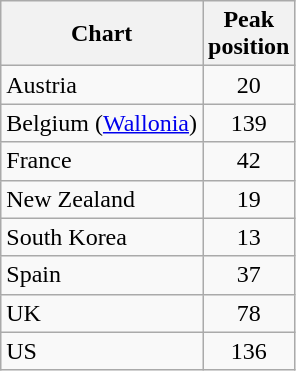<table class="wikitable sortable">
<tr>
<th>Chart</th>
<th>Peak<br>position</th>
</tr>
<tr>
<td>Austria</td>
<td align="center">20</td>
</tr>
<tr>
<td>Belgium (<a href='#'>Wallonia</a>)</td>
<td align="center">139</td>
</tr>
<tr>
<td>France</td>
<td align="center">42</td>
</tr>
<tr>
<td>New Zealand</td>
<td align="center">19</td>
</tr>
<tr>
<td>South Korea</td>
<td align="center">13</td>
</tr>
<tr>
<td>Spain</td>
<td align="center">37</td>
</tr>
<tr>
<td>UK</td>
<td align="center">78</td>
</tr>
<tr>
<td>US</td>
<td align="center">136</td>
</tr>
</table>
